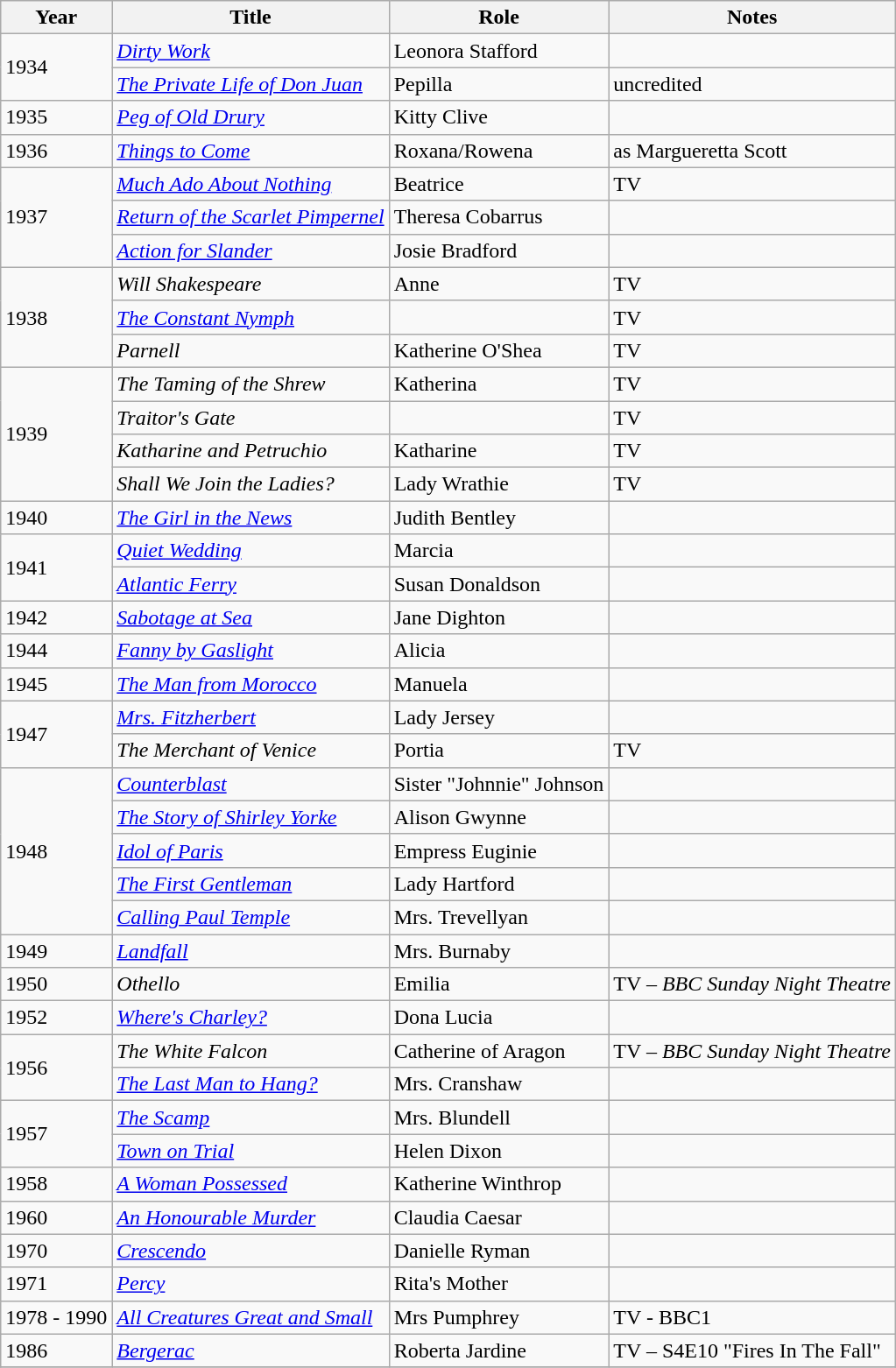<table class="wikitable">
<tr>
<th>Year</th>
<th>Title</th>
<th>Role</th>
<th>Notes</th>
</tr>
<tr>
<td rowspan="2">1934</td>
<td><em><a href='#'>Dirty Work</a></em></td>
<td>Leonora Stafford</td>
<td></td>
</tr>
<tr>
<td><em><a href='#'>The Private Life of Don Juan</a></em></td>
<td>Pepilla</td>
<td>uncredited</td>
</tr>
<tr>
<td>1935</td>
<td><em><a href='#'>Peg of Old Drury</a></em></td>
<td>Kitty Clive</td>
<td></td>
</tr>
<tr>
<td>1936</td>
<td><em><a href='#'>Things to Come</a></em></td>
<td>Roxana/Rowena</td>
<td>as Margueretta Scott</td>
</tr>
<tr>
<td rowspan="3">1937</td>
<td><em><a href='#'>Much Ado About Nothing</a></em></td>
<td>Beatrice</td>
<td>TV</td>
</tr>
<tr>
<td><em><a href='#'>Return of the Scarlet Pimpernel</a></em></td>
<td>Theresa Cobarrus</td>
<td></td>
</tr>
<tr>
<td><em><a href='#'>Action for Slander</a></em></td>
<td>Josie Bradford</td>
<td></td>
</tr>
<tr>
<td rowspan="3">1938</td>
<td><em>Will Shakespeare</em></td>
<td>Anne</td>
<td>TV</td>
</tr>
<tr>
<td><em><a href='#'>The Constant Nymph</a></em></td>
<td></td>
<td>TV</td>
</tr>
<tr>
<td><em>Parnell</em></td>
<td>Katherine O'Shea</td>
<td>TV</td>
</tr>
<tr>
<td rowspan="4">1939</td>
<td><em>The Taming of the Shrew</em></td>
<td>Katherina</td>
<td>TV</td>
</tr>
<tr>
<td><em>Traitor's Gate</em></td>
<td></td>
<td>TV</td>
</tr>
<tr>
<td><em>Katharine and Petruchio</em></td>
<td>Katharine</td>
<td>TV</td>
</tr>
<tr>
<td><em>Shall We Join the Ladies?</em></td>
<td>Lady Wrathie</td>
<td>TV</td>
</tr>
<tr>
<td>1940</td>
<td><em><a href='#'>The Girl in the News</a></em></td>
<td>Judith Bentley</td>
<td></td>
</tr>
<tr>
<td rowspan="2">1941</td>
<td><em><a href='#'>Quiet Wedding</a></em></td>
<td>Marcia</td>
<td></td>
</tr>
<tr>
<td><em><a href='#'>Atlantic Ferry</a></em></td>
<td>Susan Donaldson</td>
<td></td>
</tr>
<tr>
<td>1942</td>
<td><em><a href='#'>Sabotage at Sea</a></em></td>
<td>Jane Dighton</td>
<td></td>
</tr>
<tr>
<td>1944</td>
<td><em><a href='#'>Fanny by Gaslight</a></em></td>
<td>Alicia</td>
<td></td>
</tr>
<tr>
<td>1945</td>
<td><em><a href='#'>The Man from Morocco</a></em></td>
<td>Manuela</td>
<td></td>
</tr>
<tr>
<td rowspan="2">1947</td>
<td><em><a href='#'>Mrs. Fitzherbert</a></em></td>
<td>Lady Jersey</td>
<td></td>
</tr>
<tr>
<td><em>The Merchant of Venice</em></td>
<td>Portia</td>
<td>TV</td>
</tr>
<tr>
<td rowspan="5">1948</td>
<td><em><a href='#'>Counterblast</a></em></td>
<td>Sister "Johnnie" Johnson</td>
<td></td>
</tr>
<tr>
<td><em><a href='#'>The Story of Shirley Yorke</a></em></td>
<td>Alison Gwynne</td>
<td></td>
</tr>
<tr>
<td><em><a href='#'>Idol of Paris</a></em></td>
<td>Empress Euginie</td>
<td></td>
</tr>
<tr>
<td><em><a href='#'>The First Gentleman</a></em></td>
<td>Lady Hartford</td>
<td></td>
</tr>
<tr>
<td><em><a href='#'>Calling Paul Temple</a></em></td>
<td>Mrs. Trevellyan</td>
<td></td>
</tr>
<tr>
<td>1949</td>
<td><em><a href='#'>Landfall</a></em></td>
<td>Mrs. Burnaby</td>
<td></td>
</tr>
<tr>
<td>1950</td>
<td><em>Othello</em></td>
<td>Emilia</td>
<td>TV – <em>BBC Sunday Night Theatre</em></td>
</tr>
<tr>
<td>1952</td>
<td><em><a href='#'>Where's Charley?</a></em></td>
<td>Dona Lucia</td>
<td></td>
</tr>
<tr>
<td rowspan="2">1956</td>
<td><em>The White Falcon</em></td>
<td>Catherine of Aragon</td>
<td>TV – <em>BBC Sunday Night Theatre</em></td>
</tr>
<tr>
<td><em><a href='#'>The Last Man to Hang?</a></em></td>
<td>Mrs. Cranshaw</td>
<td></td>
</tr>
<tr>
<td rowspan="2">1957</td>
<td><em><a href='#'>The Scamp</a></em></td>
<td>Mrs. Blundell</td>
<td></td>
</tr>
<tr>
<td><em><a href='#'>Town on Trial</a></em></td>
<td>Helen Dixon</td>
<td></td>
</tr>
<tr>
<td>1958</td>
<td><em><a href='#'>A Woman Possessed</a></em></td>
<td>Katherine Winthrop</td>
<td></td>
</tr>
<tr>
<td>1960</td>
<td><em><a href='#'>An Honourable Murder</a></em></td>
<td>Claudia Caesar</td>
<td></td>
</tr>
<tr>
<td>1970</td>
<td><em><a href='#'>Crescendo</a></em></td>
<td>Danielle Ryman</td>
<td></td>
</tr>
<tr>
<td>1971</td>
<td><em><a href='#'>Percy</a></em></td>
<td>Rita's Mother</td>
<td></td>
</tr>
<tr>
<td>1978 - 1990</td>
<td><em><a href='#'>All Creatures Great and Small</a></em></td>
<td>Mrs Pumphrey</td>
<td>TV - BBC1</td>
</tr>
<tr>
<td>1986</td>
<td><em><a href='#'>Bergerac</a></em></td>
<td>Roberta Jardine</td>
<td>TV – S4E10 "Fires In The Fall"</td>
</tr>
<tr>
</tr>
</table>
